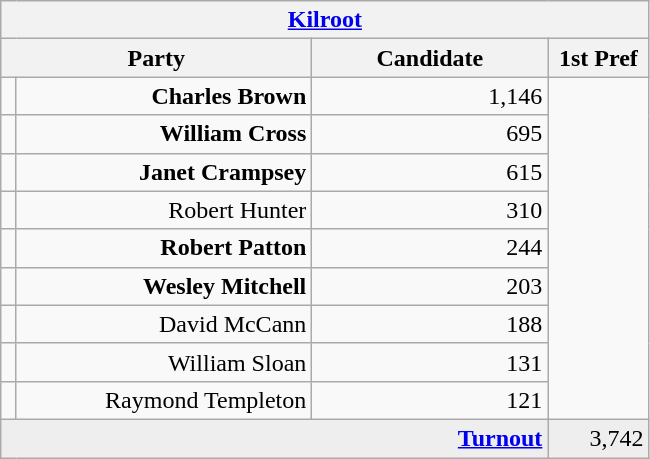<table class="wikitable">
<tr>
<th colspan="4" align="center"><a href='#'>Kilroot</a></th>
</tr>
<tr>
<th colspan="2" align="center" width=200>Party</th>
<th width=150>Candidate</th>
<th width=60>1st Pref</th>
</tr>
<tr>
<td></td>
<td align="right"><strong>Charles Brown</strong></td>
<td align="right">1,146</td>
</tr>
<tr>
<td></td>
<td align="right"><strong>William Cross</strong></td>
<td align="right">695</td>
</tr>
<tr>
<td></td>
<td align="right"><strong>Janet Crampsey</strong></td>
<td align="right">615</td>
</tr>
<tr>
<td></td>
<td align="right">Robert Hunter</td>
<td align="right">310</td>
</tr>
<tr>
<td></td>
<td align="right"><strong>Robert Patton</strong></td>
<td align="right">244</td>
</tr>
<tr>
<td></td>
<td align="right"><strong>Wesley Mitchell</strong></td>
<td align="right">203</td>
</tr>
<tr>
<td></td>
<td align="right">David McCann</td>
<td align="right">188</td>
</tr>
<tr>
<td></td>
<td align="right">William Sloan</td>
<td align="right">131</td>
</tr>
<tr>
<td></td>
<td align="right">Raymond Templeton</td>
<td align="right">121</td>
</tr>
<tr bgcolor="EEEEEE">
<td colspan=3 align="right"><strong><a href='#'>Turnout</a></strong></td>
<td align="right">3,742</td>
</tr>
</table>
